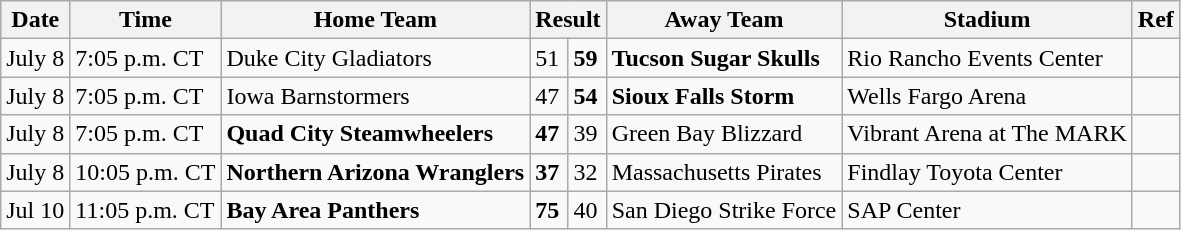<table class="wikitable">
<tr>
<th>Date</th>
<th>Time</th>
<th>Home Team</th>
<th colspan="2">Result</th>
<th>Away Team</th>
<th>Stadium</th>
<th>Ref</th>
</tr>
<tr>
<td>July 8</td>
<td>7:05 p.m. CT</td>
<td>Duke City Gladiators</td>
<td>51</td>
<td><strong>59</strong></td>
<td><strong>Tucson Sugar Skulls</strong></td>
<td>Rio Rancho Events Center</td>
<td></td>
</tr>
<tr>
<td>July 8</td>
<td>7:05 p.m. CT</td>
<td>Iowa Barnstormers</td>
<td>47</td>
<td><strong>54</strong></td>
<td><strong>Sioux Falls Storm</strong></td>
<td>Wells Fargo Arena</td>
<td></td>
</tr>
<tr>
<td>July 8</td>
<td>7:05 p.m. CT</td>
<td><strong>Quad City Steamwheelers</strong></td>
<td><strong>47</strong></td>
<td>39</td>
<td>Green Bay Blizzard</td>
<td>Vibrant Arena at The MARK</td>
<td></td>
</tr>
<tr>
<td>July 8</td>
<td>10:05 p.m. CT</td>
<td><strong>Northern Arizona Wranglers</strong></td>
<td><strong>37</strong></td>
<td>32</td>
<td>Massachusetts Pirates</td>
<td>Findlay Toyota Center</td>
<td></td>
</tr>
<tr>
<td>Jul 10</td>
<td>11:05 p.m. CT</td>
<td><strong>Bay Area Panthers</strong></td>
<td><strong>75</strong></td>
<td>40</td>
<td>San Diego Strike Force</td>
<td>SAP Center</td>
<td></td>
</tr>
</table>
